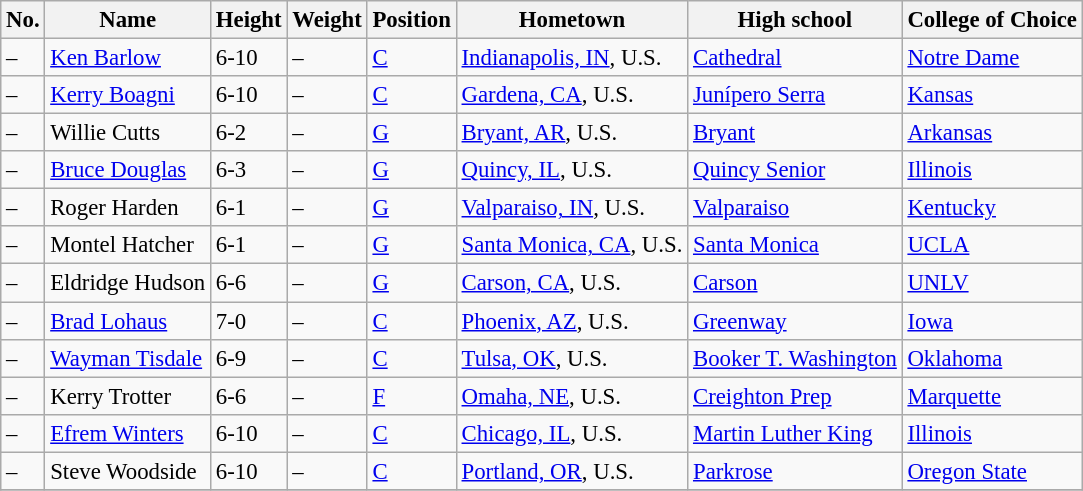<table class="wikitable sortable" style="font-size: 95%;">
<tr>
<th>No.</th>
<th>Name</th>
<th>Height</th>
<th>Weight</th>
<th>Position</th>
<th>Hometown</th>
<th>High school</th>
<th>College of Choice</th>
</tr>
<tr>
<td>–</td>
<td><a href='#'>Ken Barlow</a></td>
<td>6-10</td>
<td>–</td>
<td><a href='#'>C</a></td>
<td><a href='#'>Indianapolis, IN</a>, U.S.</td>
<td><a href='#'>Cathedral</a></td>
<td><a href='#'>Notre Dame</a></td>
</tr>
<tr>
<td>–</td>
<td><a href='#'>Kerry Boagni</a></td>
<td>6-10</td>
<td>–</td>
<td><a href='#'>C</a></td>
<td><a href='#'>Gardena, CA</a>, U.S.</td>
<td><a href='#'>Junípero Serra</a></td>
<td><a href='#'>Kansas</a></td>
</tr>
<tr>
<td>–</td>
<td>Willie Cutts</td>
<td>6-2</td>
<td>–</td>
<td><a href='#'>G</a></td>
<td><a href='#'>Bryant, AR</a>, U.S.</td>
<td><a href='#'>Bryant</a></td>
<td><a href='#'>Arkansas</a></td>
</tr>
<tr>
<td>–</td>
<td><a href='#'>Bruce Douglas</a></td>
<td>6-3</td>
<td>–</td>
<td><a href='#'>G</a></td>
<td><a href='#'>Quincy, IL</a>, U.S.</td>
<td><a href='#'>Quincy Senior</a></td>
<td><a href='#'>Illinois</a></td>
</tr>
<tr>
<td>–</td>
<td>Roger Harden</td>
<td>6-1</td>
<td>–</td>
<td><a href='#'>G</a></td>
<td><a href='#'>Valparaiso, IN</a>, U.S.</td>
<td><a href='#'>Valparaiso</a></td>
<td><a href='#'>Kentucky</a></td>
</tr>
<tr>
<td>–</td>
<td>Montel Hatcher</td>
<td>6-1</td>
<td>–</td>
<td><a href='#'>G</a></td>
<td><a href='#'>Santa Monica, CA</a>, U.S.</td>
<td><a href='#'>Santa Monica</a></td>
<td><a href='#'>UCLA</a></td>
</tr>
<tr>
<td>–</td>
<td>Eldridge Hudson</td>
<td>6-6</td>
<td>–</td>
<td><a href='#'>G</a></td>
<td><a href='#'>Carson, CA</a>, U.S.</td>
<td><a href='#'>Carson</a></td>
<td><a href='#'>UNLV</a></td>
</tr>
<tr>
<td>–</td>
<td><a href='#'>Brad Lohaus</a></td>
<td>7-0</td>
<td>–</td>
<td><a href='#'>C</a></td>
<td><a href='#'>Phoenix, AZ</a>, U.S.</td>
<td><a href='#'>Greenway</a></td>
<td><a href='#'>Iowa</a></td>
</tr>
<tr>
<td>–</td>
<td><a href='#'>Wayman Tisdale</a></td>
<td>6-9</td>
<td>–</td>
<td><a href='#'>C</a></td>
<td><a href='#'>Tulsa, OK</a>, U.S.</td>
<td><a href='#'>Booker T. Washington</a></td>
<td><a href='#'>Oklahoma</a></td>
</tr>
<tr>
<td>–</td>
<td>Kerry Trotter</td>
<td>6-6</td>
<td>–</td>
<td><a href='#'>F</a></td>
<td><a href='#'>Omaha, NE</a>, U.S.</td>
<td><a href='#'>Creighton Prep</a></td>
<td><a href='#'>Marquette</a></td>
</tr>
<tr>
<td>–</td>
<td><a href='#'>Efrem Winters</a></td>
<td>6-10</td>
<td>–</td>
<td><a href='#'>C</a></td>
<td><a href='#'>Chicago, IL</a>, U.S.</td>
<td><a href='#'>Martin Luther King</a></td>
<td><a href='#'>Illinois</a></td>
</tr>
<tr>
<td>–</td>
<td>Steve Woodside</td>
<td>6-10</td>
<td>–</td>
<td><a href='#'>C</a></td>
<td><a href='#'>Portland, OR</a>, U.S.</td>
<td><a href='#'>Parkrose</a></td>
<td><a href='#'>Oregon State</a></td>
</tr>
<tr>
</tr>
</table>
